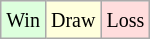<table class="wikitable">
<tr>
<td style="background: #ddffdd;"><small>Win</small></td>
<td style="background: #ffffdd;"><small>Draw</small></td>
<td style="background: #ffdddd;"><small>Loss</small></td>
</tr>
</table>
